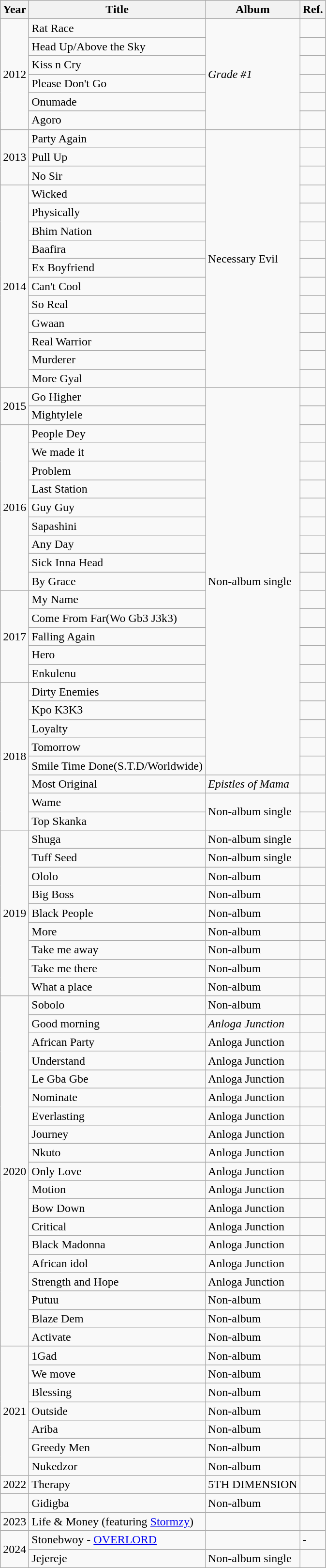<table class="wikitable">
<tr>
<th>Year</th>
<th>Title</th>
<th>Album</th>
<th>Ref.</th>
</tr>
<tr>
<td rowspan="6">2012</td>
<td>Rat Race</td>
<td rowspan="6"><em>Grade #1</em></td>
<td></td>
</tr>
<tr>
<td>Head Up/Above the Sky</td>
<td></td>
</tr>
<tr>
<td>Kiss n Cry</td>
<td></td>
</tr>
<tr>
<td>Please Don't Go</td>
<td></td>
</tr>
<tr>
<td>Onumade</td>
<td></td>
</tr>
<tr>
<td>Agoro</td>
<td></td>
</tr>
<tr>
<td rowspan="3">2013</td>
<td>Party Again</td>
<td rowspan="14">Necessary Evil</td>
<td></td>
</tr>
<tr>
<td>Pull Up</td>
<td></td>
</tr>
<tr>
<td>No Sir</td>
<td></td>
</tr>
<tr>
<td rowspan="11">2014</td>
<td>Wicked</td>
<td></td>
</tr>
<tr>
<td>Physically</td>
<td></td>
</tr>
<tr>
<td>Bhim Nation</td>
<td></td>
</tr>
<tr>
<td>Baafira</td>
<td></td>
</tr>
<tr>
<td>Ex Boyfriend</td>
<td></td>
</tr>
<tr>
<td>Can't Cool</td>
<td></td>
</tr>
<tr>
<td>So Real</td>
<td></td>
</tr>
<tr>
<td>Gwaan</td>
<td></td>
</tr>
<tr>
<td>Real Warrior</td>
<td></td>
</tr>
<tr>
<td>Murderer</td>
<td></td>
</tr>
<tr>
<td>More Gyal</td>
<td></td>
</tr>
<tr>
<td rowspan="2">2015</td>
<td>Go Higher</td>
<td rowspan="21">Non-album single</td>
<td></td>
</tr>
<tr>
<td>Mightylele</td>
<td></td>
</tr>
<tr>
<td rowspan="9">2016</td>
<td>People Dey</td>
<td></td>
</tr>
<tr>
<td>We made it</td>
<td></td>
</tr>
<tr>
<td>Problem</td>
<td></td>
</tr>
<tr>
<td>Last Station</td>
<td></td>
</tr>
<tr>
<td>Guy Guy</td>
<td></td>
</tr>
<tr>
<td>Sapashini</td>
<td></td>
</tr>
<tr>
<td>Any Day</td>
<td></td>
</tr>
<tr>
<td>Sick Inna Head</td>
<td></td>
</tr>
<tr>
<td>By Grace</td>
<td></td>
</tr>
<tr>
<td rowspan="5">2017</td>
<td>My Name</td>
<td></td>
</tr>
<tr>
<td>Come From Far(Wo Gb3 J3k3)</td>
<td></td>
</tr>
<tr>
<td>Falling Again</td>
<td></td>
</tr>
<tr>
<td>Hero</td>
<td></td>
</tr>
<tr>
<td>Enkulenu</td>
<td></td>
</tr>
<tr>
<td rowspan="8">2018</td>
<td>Dirty Enemies</td>
<td></td>
</tr>
<tr>
<td>Kpo K3K3</td>
<td></td>
</tr>
<tr>
<td>Loyalty</td>
<td></td>
</tr>
<tr>
<td>Tomorrow</td>
<td></td>
</tr>
<tr>
<td>Smile Time Done(S.T.D/Worldwide)</td>
<td></td>
</tr>
<tr>
<td>Most Original</td>
<td><em>Epistles of Mama</em></td>
<td></td>
</tr>
<tr>
<td>Wame</td>
<td rowspan="2">Non-album single</td>
<td></td>
</tr>
<tr>
<td>Top Skanka</td>
<td></td>
</tr>
<tr>
<td rowspan="9">2019</td>
<td>Shuga</td>
<td>Non-album single</td>
<td></td>
</tr>
<tr>
<td>Tuff Seed</td>
<td>Non-album single</td>
<td></td>
</tr>
<tr>
<td>Ololo</td>
<td>Non-album</td>
<td></td>
</tr>
<tr>
<td>Big Boss</td>
<td>Non-album</td>
<td></td>
</tr>
<tr>
<td>Black People</td>
<td>Non-album</td>
<td></td>
</tr>
<tr>
<td>More</td>
<td>Non-album</td>
<td></td>
</tr>
<tr>
<td>Take me away</td>
<td>Non-album</td>
<td></td>
</tr>
<tr>
<td>Take me there</td>
<td>Non-album</td>
<td></td>
</tr>
<tr>
<td>What a place</td>
<td>Non-album</td>
<td></td>
</tr>
<tr>
<td rowspan="19">2020</td>
<td>Sobolo</td>
<td>Non-album</td>
<td></td>
</tr>
<tr>
<td>Good morning</td>
<td><em>Anloga Junction</em></td>
<td></td>
</tr>
<tr>
<td>African Party</td>
<td>Anloga Junction</td>
<td></td>
</tr>
<tr>
<td>Understand</td>
<td>Anloga Junction</td>
<td></td>
</tr>
<tr>
<td>Le Gba Gbe</td>
<td>Anloga Junction</td>
<td></td>
</tr>
<tr>
<td>Nominate</td>
<td>Anloga Junction</td>
<td></td>
</tr>
<tr>
<td>Everlasting</td>
<td>Anloga Junction</td>
<td></td>
</tr>
<tr>
<td>Journey</td>
<td>Anloga Junction</td>
<td></td>
</tr>
<tr>
<td>Nkuto</td>
<td>Anloga Junction</td>
<td></td>
</tr>
<tr>
<td>Only Love</td>
<td>Anloga Junction</td>
<td></td>
</tr>
<tr>
<td>Motion</td>
<td>Anloga Junction</td>
<td></td>
</tr>
<tr>
<td>Bow Down</td>
<td>Anloga Junction</td>
<td></td>
</tr>
<tr>
<td>Critical</td>
<td>Anloga Junction</td>
<td></td>
</tr>
<tr>
<td>Black Madonna</td>
<td>Anloga Junction</td>
<td></td>
</tr>
<tr>
<td>African idol</td>
<td>Anloga Junction</td>
<td></td>
</tr>
<tr>
<td>Strength and Hope</td>
<td>Anloga Junction</td>
<td></td>
</tr>
<tr>
<td>Putuu</td>
<td>Non-album</td>
<td></td>
</tr>
<tr>
<td>Blaze Dem</td>
<td>Non-album</td>
<td></td>
</tr>
<tr>
<td>Activate</td>
<td>Non-album</td>
<td></td>
</tr>
<tr>
<td rowspan="7">2021</td>
<td>1Gad</td>
<td>Non-album</td>
<td></td>
</tr>
<tr>
<td>We move</td>
<td>Non-album</td>
<td></td>
</tr>
<tr>
<td>Blessing</td>
<td>Non-album</td>
<td></td>
</tr>
<tr>
<td>Outside</td>
<td>Non-album</td>
<td></td>
</tr>
<tr>
<td>Ariba</td>
<td>Non-album</td>
<td></td>
</tr>
<tr>
<td>Greedy Men</td>
<td>Non-album</td>
<td></td>
</tr>
<tr>
<td>Nukedzor</td>
<td>Non-album</td>
<td></td>
</tr>
<tr>
<td>2022</td>
<td>Therapy</td>
<td>5TH DIMENSION</td>
<td></td>
</tr>
<tr>
<td></td>
<td>Gidigba</td>
<td>Non-album</td>
<td></td>
</tr>
<tr>
<td>2023</td>
<td>Life & Money (featuring <a href='#'>Stormzy</a>)</td>
<td></td>
<td></td>
</tr>
<tr>
<td rowspan="2">2024</td>
<td>Stonebwoy - <a href='#'>OVERLORD</a></td>
<td></td>
<td>-</td>
</tr>
<tr>
<td>Jejereje</td>
<td>Non-album single</td>
<td></td>
</tr>
</table>
